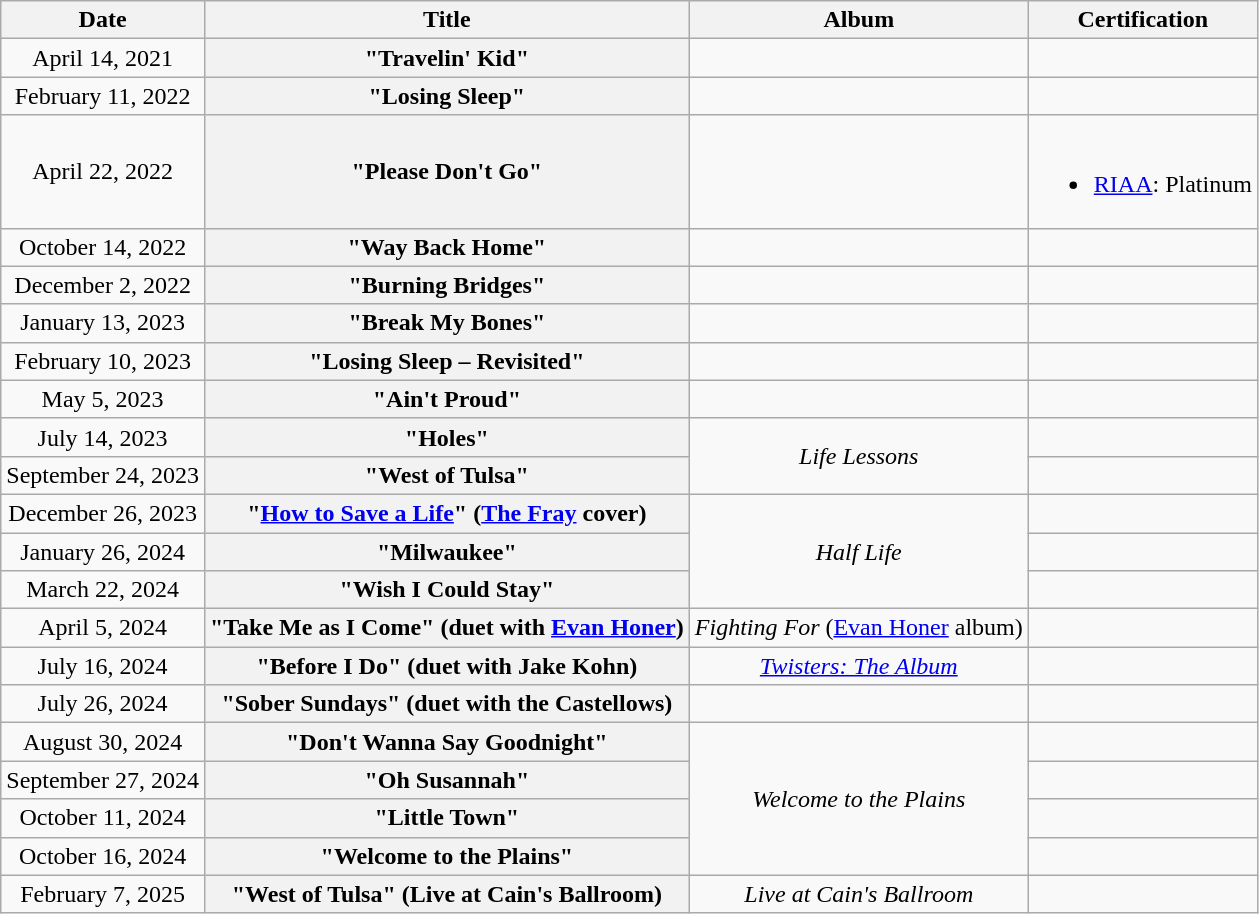<table class="wikitable plainrowheaders" style="text-align:center;">
<tr>
<th scope="col">Date</th>
<th scope="col">Title</th>
<th scope="col">Album</th>
<th scope="col">Certification</th>
</tr>
<tr>
<td>April 14, 2021</td>
<th scope="row">"Travelin' Kid"</th>
<td></td>
<td></td>
</tr>
<tr>
<td>February 11, 2022</td>
<th scope="row">"Losing Sleep"</th>
<td></td>
<td></td>
</tr>
<tr>
<td>April 22, 2022</td>
<th scope="row">"Please Don't Go"</th>
<td></td>
<td><br><ul><li><a href='#'>RIAA</a>: Platinum</li></ul></td>
</tr>
<tr>
<td>October 14, 2022</td>
<th scope="row">"Way Back Home"</th>
<td></td>
<td></td>
</tr>
<tr>
<td>December 2, 2022</td>
<th scope="row">"Burning Bridges"</th>
<td></td>
<td></td>
</tr>
<tr>
<td>January 13, 2023</td>
<th scope="row">"Break My Bones"</th>
<td></td>
<td></td>
</tr>
<tr>
<td>February 10, 2023</td>
<th scope="row">"Losing Sleep – Revisited"</th>
<td></td>
<td></td>
</tr>
<tr>
<td>May 5, 2023</td>
<th scope="row">"Ain't Proud"</th>
<td></td>
<td></td>
</tr>
<tr>
<td>July 14, 2023</td>
<th scope="row">"Holes"</th>
<td rowspan="2"><em>Life Lessons</em></td>
<td></td>
</tr>
<tr>
<td>September 24, 2023</td>
<th scope="row">"West of Tulsa"</th>
<td></td>
</tr>
<tr>
<td>December 26, 2023</td>
<th scope="row">"<a href='#'>How to Save a Life</a>" (<a href='#'>The Fray</a> cover)</th>
<td rowspan="3"><em>Half Life</em></td>
<td></td>
</tr>
<tr>
<td>January 26, 2024</td>
<th scope="row">"Milwaukee"</th>
<td></td>
</tr>
<tr>
<td>March 22, 2024</td>
<th scope="row">"Wish I Could Stay"</th>
<td></td>
</tr>
<tr>
<td>April 5, 2024</td>
<th scope="row">"Take Me as I Come" (duet with <a href='#'>Evan Honer</a>)</th>
<td><em>Fighting For</em> (<a href='#'>Evan Honer</a> album)</td>
<td></td>
</tr>
<tr>
<td>July 16, 2024</td>
<th scope="row">"Before I Do" (duet with Jake Kohn)</th>
<td><em><a href='#'>Twisters: The Album</a></em></td>
<td></td>
</tr>
<tr>
<td>July 26, 2024</td>
<th scope="row">"Sober Sundays" (duet with the Castellows)</th>
<td></td>
<td></td>
</tr>
<tr>
<td>August 30, 2024</td>
<th scope="row">"Don't Wanna Say Goodnight"</th>
<td rowspan="4"><em>Welcome to the Plains</em></td>
<td></td>
</tr>
<tr>
<td>September 27, 2024</td>
<th scope="row">"Oh Susannah"</th>
<td></td>
</tr>
<tr>
<td>October 11, 2024</td>
<th scope="row">"Little Town"</th>
<td></td>
</tr>
<tr>
<td>October 16, 2024</td>
<th scope="row">"Welcome to the Plains"</th>
<td></td>
</tr>
<tr>
<td>February 7, 2025</td>
<th scope="row">"West of Tulsa" (Live at Cain's Ballroom)</th>
<td><em>Live at Cain's Ballroom</em></td>
<td></td>
</tr>
</table>
